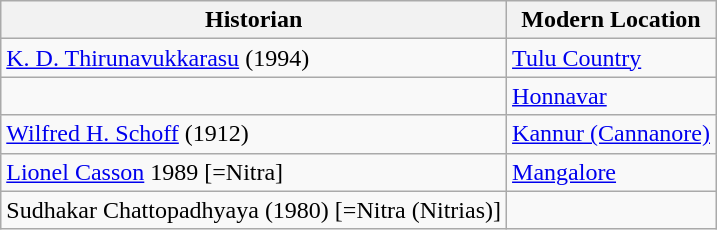<table class="wikitable">
<tr>
<th>Historian</th>
<th>Modern Location</th>
</tr>
<tr>
<td><a href='#'>K. D. Thirunavukkarasu</a> (1994)</td>
<td><a href='#'>Tulu Country</a></td>
</tr>
<tr>
<td></td>
<td><a href='#'>Honnavar</a></td>
</tr>
<tr>
<td><a href='#'>Wilfred H. Schoff</a> (1912)</td>
<td><a href='#'>Kannur (Cannanore)</a></td>
</tr>
<tr>
<td><a href='#'>Lionel Casson</a> 1989 [=Nitra]</td>
<td><a href='#'>Mangalore</a></td>
</tr>
<tr>
<td>Sudhakar Chattopadhyaya (1980) [=Nitra (Nitrias)]</td>
<td></td>
</tr>
</table>
